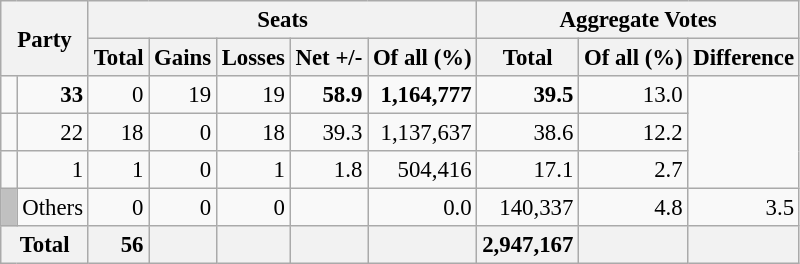<table class="wikitable sortable" style="text-align:right; font-size:95%;">
<tr>
<th colspan="2" rowspan="2">Party</th>
<th colspan="5">Seats</th>
<th colspan="3">Aggregate Votes</th>
</tr>
<tr>
<th>Total</th>
<th>Gains</th>
<th>Losses</th>
<th>Net +/-</th>
<th>Of all (%)</th>
<th>Total</th>
<th>Of all (%)</th>
<th>Difference</th>
</tr>
<tr>
<td></td>
<td><strong>33</strong></td>
<td>0</td>
<td>19</td>
<td>19</td>
<td><strong>58.9</strong></td>
<td><strong>1,164,777</strong></td>
<td><strong>39.5</strong></td>
<td>13.0</td>
</tr>
<tr>
<td></td>
<td>22</td>
<td>18</td>
<td>0</td>
<td>18</td>
<td>39.3</td>
<td>1,137,637</td>
<td>38.6</td>
<td>12.2</td>
</tr>
<tr>
<td></td>
<td>1</td>
<td>1</td>
<td>0</td>
<td>1</td>
<td>1.8</td>
<td>504,416</td>
<td>17.1</td>
<td>2.7</td>
</tr>
<tr>
<td style="background:silver;"> </td>
<td align=left>Others</td>
<td>0</td>
<td>0</td>
<td>0</td>
<td></td>
<td>0.0</td>
<td>140,337</td>
<td>4.8</td>
<td>3.5</td>
</tr>
<tr class="sortbottom">
<th colspan="2" style="background:#f2f2f2"><strong>Total</strong></th>
<td style="background:#f2f2f2;"><strong>56</strong></td>
<td style="background:#f2f2f2;"></td>
<td style="background:#f2f2f2;"></td>
<td style="background:#f2f2f2;"></td>
<td style="background:#f2f2f2;"></td>
<td style="background:#f2f2f2;"><strong>2,947,167</strong></td>
<td style="background:#f2f2f2;"></td>
<td style="background:#f2f2f2;"></td>
</tr>
</table>
